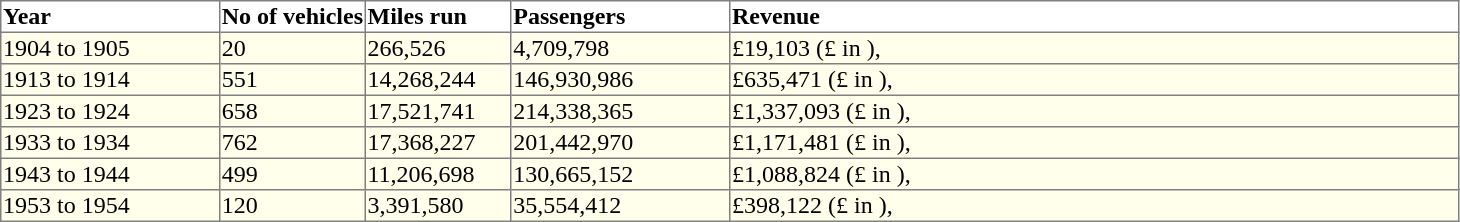<table border=1 style="border-collapse: collapse">
<tr align=left>
<th width="15%">Year</th>
<th width="10%">No of vehicles</th>
<th width="10%">Miles run</th>
<th width="15%">Passengers</th>
<th width="50%">Revenue</th>
</tr>
<tr valign=top bgcolor="#ffffec">
<td>1904 to 1905</td>
<td>20</td>
<td>266,526</td>
<td>4,709,798</td>
<td>£19,103 (£ in ),</td>
</tr>
<tr valign=top bgcolor="#ffffec">
<td>1913 to 1914</td>
<td>551</td>
<td>14,268,244</td>
<td>146,930,986</td>
<td>£635,471 (£ in ),</td>
</tr>
<tr valign=top bgcolor="#ffffec">
<td>1923 to 1924</td>
<td>658</td>
<td>17,521,741</td>
<td>214,338,365</td>
<td>£1,337,093 (£ in ),</td>
</tr>
<tr valign=top bgcolor="#ffffec">
<td>1933 to 1934</td>
<td>762</td>
<td>17,368,227</td>
<td>201,442,970</td>
<td>£1,171,481 (£ in ),</td>
</tr>
<tr valign=top bgcolor="#ffffec">
<td>1943 to 1944</td>
<td>499</td>
<td>11,206,698</td>
<td>130,665,152</td>
<td>£1,088,824 (£ in ),</td>
</tr>
<tr valign=top bgcolor="#ffffec">
<td>1953 to 1954</td>
<td>120</td>
<td>3,391,580</td>
<td>35,554,412</td>
<td>£398,122 (£ in ),</td>
</tr>
</table>
